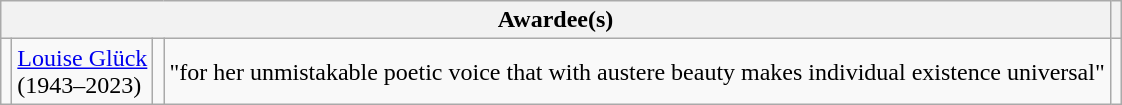<table class="wikitable">
<tr>
<th colspan="4">Awardee(s)</th>
<th></th>
</tr>
<tr>
<td></td>
<td><a href='#'>Louise Glück</a><br>(1943–2023)</td>
<td></td>
<td>"for her unmistakable poetic voice that with austere beauty makes individual existence universal"</td>
<td></td>
</tr>
</table>
